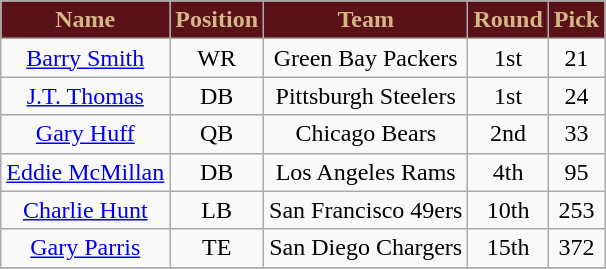<table class="wikitable" style="text-align: center;">
<tr>
<th style="background:#5a1118; color:#d3b787;">Name</th>
<th style="background:#5a1118; color:#d3b787;">Position</th>
<th style="background:#5a1118; color:#d3b787;">Team</th>
<th style="background:#5a1118; color:#d3b787;">Round</th>
<th style="background:#5a1118; color:#d3b787;">Pick</th>
</tr>
<tr>
<td><a href='#'>Barry Smith</a></td>
<td>WR</td>
<td>Green Bay Packers</td>
<td>1st</td>
<td>21</td>
</tr>
<tr>
<td><a href='#'>J.T. Thomas</a></td>
<td>DB</td>
<td>Pittsburgh Steelers</td>
<td>1st</td>
<td>24</td>
</tr>
<tr>
<td><a href='#'>Gary Huff</a></td>
<td>QB</td>
<td>Chicago Bears</td>
<td>2nd</td>
<td>33</td>
</tr>
<tr>
<td><a href='#'>Eddie McMillan</a></td>
<td>DB</td>
<td>Los Angeles Rams</td>
<td>4th</td>
<td>95</td>
</tr>
<tr>
<td><a href='#'>Charlie Hunt</a></td>
<td>LB</td>
<td>San Francisco 49ers</td>
<td>10th</td>
<td>253</td>
</tr>
<tr>
<td><a href='#'>Gary Parris</a></td>
<td>TE</td>
<td>San Diego Chargers</td>
<td>15th</td>
<td>372</td>
</tr>
<tr>
</tr>
</table>
